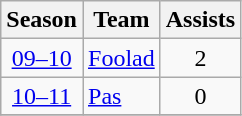<table class="wikitable" style="text-align: center;">
<tr>
<th>Season</th>
<th>Team</th>
<th>Assists</th>
</tr>
<tr>
<td><a href='#'>09–10</a></td>
<td align="left"><a href='#'>Foolad</a></td>
<td>2</td>
</tr>
<tr>
<td><a href='#'>10–11</a></td>
<td align="left"><a href='#'>Pas</a></td>
<td>0</td>
</tr>
<tr>
</tr>
</table>
